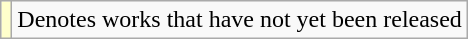<table class="wikitable">
<tr>
<td style="background:#FFFFCC;"></td>
<td>Denotes works that have not yet been released</td>
</tr>
</table>
